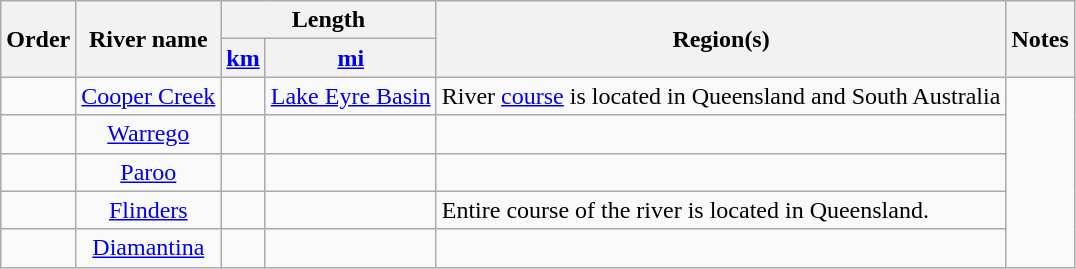<table class="wikitable plainrowheaders" style="text-align:center;">
<tr>
<th rowspan=2>Order</th>
<th rowspan=2>River name</th>
<th colspan=2>Length</th>
<th rowspan=2>Region(s)</th>
<th rowspan=2>Notes</th>
</tr>
<tr>
<th><a href='#'>km</a></th>
<th><a href='#'>mi</a></th>
</tr>
<tr>
<td></td>
<td><a href='#'>Cooper Creek</a></td>
<td></td>
<td align=left><a href='#'>Lake Eyre Basin</a></td>
<td align=left>River <a href='#'>course</a> is located in Queensland and South Australia</td>
</tr>
<tr>
<td></td>
<td><a href='#'>Warrego</a></td>
<td></td>
<td align=left></td>
<td align=left></td>
</tr>
<tr>
<td></td>
<td><a href='#'>Paroo</a></td>
<td></td>
<td align=left></td>
<td align=left></td>
</tr>
<tr>
<td></td>
<td><a href='#'>Flinders</a></td>
<td></td>
<td align=left></td>
<td align=left>Entire course of the river is located in Queensland.</td>
</tr>
<tr>
<td></td>
<td><a href='#'>Diamantina</a></td>
<td></td>
<td align=left></td>
<td align=left></td>
</tr>
</table>
